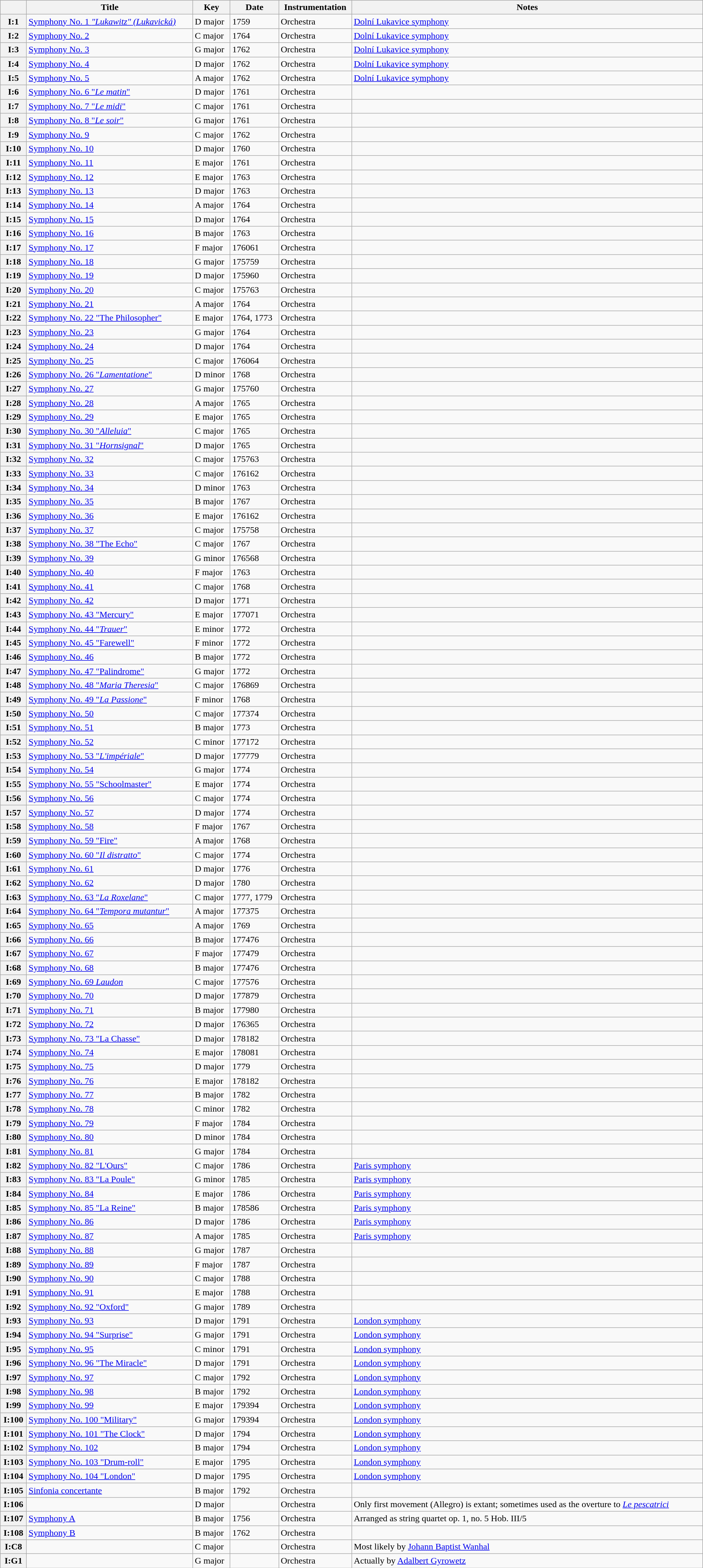<table class="wikitable sortable" style="text-align: left" width=100%>
<tr>
<th scope="col"><a href='#'></a></th>
<th scope="col">Title</th>
<th scope="col">Key</th>
<th scope="col">Date</th>
<th scope="col">Instrumentation</th>
<th scope="col">Notes</th>
</tr>
<tr>
<th scope="row">I:1</th>
<td><a href='#'>Symphony No. 1 <em>"Lukawitz" (Lukavická)</em></a></td>
<td>D major</td>
<td>1759</td>
<td>Orchestra</td>
<td><a href='#'>Dolní Lukavice symphony</a></td>
</tr>
<tr>
<th scope="row">I:2</th>
<td><a href='#'>Symphony No. 2</a></td>
<td>C major</td>
<td>1764</td>
<td>Orchestra</td>
<td><a href='#'>Dolní Lukavice symphony</a></td>
</tr>
<tr>
<th scope="row">I:3</th>
<td><a href='#'>Symphony No. 3</a></td>
<td>G major</td>
<td>1762</td>
<td>Orchestra</td>
<td><a href='#'>Dolní Lukavice symphony</a></td>
</tr>
<tr>
<th scope="row">I:4</th>
<td><a href='#'>Symphony No. 4</a></td>
<td>D major</td>
<td>1762</td>
<td>Orchestra</td>
<td><a href='#'>Dolní Lukavice symphony</a></td>
</tr>
<tr>
<th scope="row">I:5</th>
<td><a href='#'>Symphony No. 5</a></td>
<td>A major</td>
<td>1762</td>
<td>Orchestra</td>
<td><a href='#'>Dolní Lukavice symphony</a></td>
</tr>
<tr>
<th scope="row">I:6</th>
<td><a href='#'>Symphony No. 6 "<em>Le matin</em>"</a></td>
<td>D major</td>
<td>1761</td>
<td>Orchestra</td>
<td></td>
</tr>
<tr>
<th scope="row">I:7</th>
<td><a href='#'>Symphony No. 7 "<em>Le midi</em>"</a></td>
<td>C major</td>
<td>1761</td>
<td>Orchestra</td>
<td></td>
</tr>
<tr>
<th scope="row">I:8</th>
<td><a href='#'>Symphony No. 8 "<em>Le soir</em>"</a></td>
<td>G major</td>
<td>1761</td>
<td>Orchestra</td>
<td></td>
</tr>
<tr>
<th scope="row">I:9</th>
<td><a href='#'>Symphony No. 9</a></td>
<td>C major</td>
<td>1762</td>
<td>Orchestra</td>
<td></td>
</tr>
<tr>
<th scope="row">I:10</th>
<td><a href='#'>Symphony No. 10</a></td>
<td>D major</td>
<td>1760</td>
<td>Orchestra</td>
<td></td>
</tr>
<tr>
<th scope="row">I:11</th>
<td><a href='#'>Symphony No. 11</a></td>
<td>E major</td>
<td>1761</td>
<td>Orchestra</td>
<td></td>
</tr>
<tr>
<th scope="row">I:12</th>
<td><a href='#'>Symphony No. 12</a></td>
<td>E major</td>
<td>1763</td>
<td>Orchestra</td>
<td></td>
</tr>
<tr>
<th scope="row">I:13</th>
<td><a href='#'>Symphony No. 13</a></td>
<td>D major</td>
<td>1763</td>
<td>Orchestra</td>
<td></td>
</tr>
<tr>
<th scope="row">I:14</th>
<td><a href='#'>Symphony No. 14</a></td>
<td>A major</td>
<td>1764</td>
<td>Orchestra</td>
<td></td>
</tr>
<tr>
<th scope="row">I:15</th>
<td><a href='#'>Symphony No. 15</a></td>
<td>D major</td>
<td>1764</td>
<td>Orchestra</td>
<td></td>
</tr>
<tr>
<th scope="row">I:16</th>
<td><a href='#'>Symphony No. 16</a></td>
<td>B major</td>
<td>1763</td>
<td>Orchestra</td>
<td></td>
</tr>
<tr>
<th scope="row">I:17</th>
<td><a href='#'>Symphony No. 17</a></td>
<td>F major</td>
<td>176061</td>
<td>Orchestra</td>
<td></td>
</tr>
<tr>
<th scope="row">I:18</th>
<td><a href='#'>Symphony No. 18</a></td>
<td>G major</td>
<td>175759</td>
<td>Orchestra</td>
<td></td>
</tr>
<tr>
<th scope="row">I:19</th>
<td><a href='#'>Symphony No. 19</a></td>
<td>D major</td>
<td>175960</td>
<td>Orchestra</td>
<td></td>
</tr>
<tr>
<th scope="row">I:20</th>
<td><a href='#'>Symphony No. 20</a></td>
<td>C major</td>
<td>175763</td>
<td>Orchestra</td>
<td></td>
</tr>
<tr>
<th scope="row">I:21</th>
<td><a href='#'>Symphony No. 21</a></td>
<td>A major</td>
<td>1764</td>
<td>Orchestra</td>
<td></td>
</tr>
<tr>
<th scope="row">I:22</th>
<td><a href='#'>Symphony No. 22 "The Philosopher"</a></td>
<td>E major</td>
<td>1764,  1773</td>
<td>Orchestra</td>
<td></td>
</tr>
<tr>
<th scope="row">I:23</th>
<td><a href='#'>Symphony No. 23</a></td>
<td>G major</td>
<td>1764</td>
<td>Orchestra</td>
<td></td>
</tr>
<tr>
<th scope="row">I:24</th>
<td><a href='#'>Symphony No. 24</a></td>
<td>D major</td>
<td>1764</td>
<td>Orchestra</td>
<td></td>
</tr>
<tr>
<th scope="row">I:25</th>
<td><a href='#'>Symphony No. 25</a></td>
<td>C major</td>
<td>176064</td>
<td>Orchestra</td>
<td></td>
</tr>
<tr>
<th scope="row">I:26</th>
<td><a href='#'>Symphony No. 26 "<em>Lamentatione</em>"</a></td>
<td>D minor</td>
<td> 1768</td>
<td>Orchestra</td>
<td></td>
</tr>
<tr>
<th scope="row">I:27</th>
<td><a href='#'>Symphony No. 27</a></td>
<td>G major</td>
<td>175760</td>
<td>Orchestra</td>
<td></td>
</tr>
<tr>
<th scope="row">I:28</th>
<td><a href='#'>Symphony No. 28</a></td>
<td>A major</td>
<td>1765</td>
<td>Orchestra</td>
<td></td>
</tr>
<tr>
<th scope="row">I:29</th>
<td><a href='#'>Symphony No. 29</a></td>
<td>E major</td>
<td>1765</td>
<td>Orchestra</td>
<td></td>
</tr>
<tr>
<th scope="row">I:30</th>
<td><a href='#'>Symphony No. 30 "<em>Alleluia</em>"</a></td>
<td>C major</td>
<td>1765</td>
<td>Orchestra</td>
<td></td>
</tr>
<tr>
<th scope="row">I:31</th>
<td><a href='#'>Symphony No. 31 "<em>Hornsignal</em>"</a></td>
<td>D major</td>
<td>1765</td>
<td>Orchestra</td>
<td></td>
</tr>
<tr>
<th scope="row">I:32</th>
<td><a href='#'>Symphony No. 32</a></td>
<td>C major</td>
<td>175763</td>
<td>Orchestra</td>
<td></td>
</tr>
<tr>
<th scope="row">I:33</th>
<td><a href='#'>Symphony No. 33</a></td>
<td>C major</td>
<td>176162</td>
<td>Orchestra</td>
<td></td>
</tr>
<tr>
<th scope="row">I:34</th>
<td><a href='#'>Symphony No. 34</a></td>
<td>D minor</td>
<td>1763</td>
<td>Orchestra</td>
<td></td>
</tr>
<tr>
<th scope="row">I:35</th>
<td><a href='#'>Symphony No. 35</a></td>
<td>B major</td>
<td>1767</td>
<td>Orchestra</td>
<td></td>
</tr>
<tr>
<th scope="row">I:36</th>
<td><a href='#'>Symphony No. 36</a></td>
<td>E major</td>
<td>176162</td>
<td>Orchestra</td>
<td></td>
</tr>
<tr>
<th scope="row">I:37</th>
<td><a href='#'>Symphony No. 37</a></td>
<td>C major</td>
<td>175758</td>
<td>Orchestra</td>
<td></td>
</tr>
<tr>
<th scope="row">I:38</th>
<td><a href='#'>Symphony No. 38 "The Echo"</a></td>
<td>C major</td>
<td>1767</td>
<td>Orchestra</td>
<td></td>
</tr>
<tr>
<th scope="row">I:39</th>
<td><a href='#'>Symphony No. 39</a></td>
<td>G minor</td>
<td>176568</td>
<td>Orchestra</td>
<td></td>
</tr>
<tr>
<th scope="row">I:40</th>
<td><a href='#'>Symphony No. 40</a></td>
<td>F major</td>
<td>1763</td>
<td>Orchestra</td>
<td></td>
</tr>
<tr>
<th scope="row">I:41</th>
<td><a href='#'>Symphony No. 41</a></td>
<td>C major</td>
<td>1768</td>
<td>Orchestra</td>
<td></td>
</tr>
<tr>
<th scope="row">I:42</th>
<td><a href='#'>Symphony No. 42</a></td>
<td>D major</td>
<td>1771</td>
<td>Orchestra</td>
<td></td>
</tr>
<tr>
<th scope="row">I:43</th>
<td><a href='#'>Symphony No. 43 "Mercury"</a></td>
<td>E major</td>
<td>177071</td>
<td>Orchestra</td>
<td></td>
</tr>
<tr>
<th scope="row">I:44</th>
<td><a href='#'>Symphony No. 44 "<em>Trauer</em>"</a></td>
<td>E minor</td>
<td>1772</td>
<td>Orchestra</td>
<td></td>
</tr>
<tr>
<th scope="row">I:45</th>
<td><a href='#'>Symphony No. 45 "Farewell"</a></td>
<td>F minor</td>
<td>1772</td>
<td>Orchestra</td>
<td></td>
</tr>
<tr>
<th scope="row">I:46</th>
<td><a href='#'>Symphony No. 46</a></td>
<td>B major</td>
<td>1772</td>
<td>Orchestra</td>
<td></td>
</tr>
<tr>
<th scope="row">I:47</th>
<td><a href='#'>Symphony No. 47 "Palindrome"</a></td>
<td>G major</td>
<td>1772</td>
<td>Orchestra</td>
<td></td>
</tr>
<tr>
<th scope="row">I:48</th>
<td><a href='#'>Symphony No. 48 "<em>Maria Theresia</em>"</a></td>
<td>C major</td>
<td>176869</td>
<td>Orchestra</td>
<td></td>
</tr>
<tr>
<th scope="row">I:49</th>
<td><a href='#'>Symphony No. 49 "<em>La Passione</em>"</a></td>
<td>F minor</td>
<td>1768</td>
<td>Orchestra</td>
<td></td>
</tr>
<tr>
<th scope="row">I:50</th>
<td><a href='#'>Symphony No. 50</a></td>
<td>C major</td>
<td>177374</td>
<td>Orchestra</td>
<td></td>
</tr>
<tr>
<th scope="row">I:51</th>
<td><a href='#'>Symphony No. 51</a></td>
<td>B major</td>
<td>1773</td>
<td>Orchestra</td>
<td></td>
</tr>
<tr>
<th scope="row">I:52</th>
<td><a href='#'>Symphony No. 52</a></td>
<td>C minor</td>
<td>177172</td>
<td>Orchestra</td>
<td></td>
</tr>
<tr>
<th scope="row">I:53</th>
<td><a href='#'>Symphony No. 53 "<em>L'impériale</em>"</a></td>
<td>D major</td>
<td>177779</td>
<td>Orchestra</td>
<td></td>
</tr>
<tr>
<th scope="row">I:54</th>
<td><a href='#'>Symphony No. 54</a></td>
<td>G major</td>
<td>1774</td>
<td>Orchestra</td>
<td></td>
</tr>
<tr>
<th scope="row">I:55</th>
<td><a href='#'>Symphony No. 55 "Schoolmaster"</a></td>
<td>E major</td>
<td>1774</td>
<td>Orchestra</td>
<td></td>
</tr>
<tr>
<th scope="row">I:56</th>
<td><a href='#'>Symphony No. 56</a></td>
<td>C major</td>
<td>1774</td>
<td>Orchestra</td>
<td></td>
</tr>
<tr>
<th scope="row">I:57</th>
<td><a href='#'>Symphony No. 57</a></td>
<td>D major</td>
<td>1774</td>
<td>Orchestra</td>
<td></td>
</tr>
<tr>
<th scope="row">I:58</th>
<td><a href='#'>Symphony No. 58</a></td>
<td>F major</td>
<td>1767</td>
<td>Orchestra</td>
<td></td>
</tr>
<tr>
<th scope="row">I:59</th>
<td><a href='#'>Symphony No. 59 "Fire"</a></td>
<td>A major</td>
<td>1768</td>
<td>Orchestra</td>
<td></td>
</tr>
<tr>
<th scope="row">I:60</th>
<td><a href='#'>Symphony No. 60 "<em>Il distratto</em>"</a></td>
<td>C major</td>
<td>1774</td>
<td>Orchestra</td>
<td></td>
</tr>
<tr>
<th scope="row">I:61</th>
<td><a href='#'>Symphony No. 61</a></td>
<td>D major</td>
<td>1776</td>
<td>Orchestra</td>
<td></td>
</tr>
<tr>
<th scope="row">I:62</th>
<td><a href='#'>Symphony No. 62</a></td>
<td>D major</td>
<td>1780</td>
<td>Orchestra</td>
<td></td>
</tr>
<tr>
<th scope="row">I:63</th>
<td><a href='#'>Symphony No. 63 "<em>La Roxelane</em>"</a></td>
<td>C major</td>
<td>1777,  1779</td>
<td>Orchestra</td>
<td></td>
</tr>
<tr>
<th scope="row">I:64</th>
<td><a href='#'>Symphony No. 64 "<em>Tempora mutantur</em>"</a></td>
<td>A major</td>
<td>177375</td>
<td>Orchestra</td>
<td></td>
</tr>
<tr>
<th scope="row">I:65</th>
<td><a href='#'>Symphony No. 65</a></td>
<td>A major</td>
<td>1769</td>
<td>Orchestra</td>
<td></td>
</tr>
<tr>
<th scope="row">I:66</th>
<td><a href='#'>Symphony No. 66</a></td>
<td>B major</td>
<td>177476</td>
<td>Orchestra</td>
<td></td>
</tr>
<tr>
<th scope="row">I:67</th>
<td><a href='#'>Symphony No. 67</a></td>
<td>F major</td>
<td>177479</td>
<td>Orchestra</td>
<td></td>
</tr>
<tr>
<th scope="row">I:68</th>
<td><a href='#'>Symphony No. 68</a></td>
<td>B major</td>
<td>177476</td>
<td>Orchestra</td>
<td></td>
</tr>
<tr>
<th scope="row">I:69</th>
<td><a href='#'>Symphony No. 69 <em>Laudon</em></a></td>
<td>C major</td>
<td>177576</td>
<td>Orchestra</td>
<td></td>
</tr>
<tr>
<th scope="row">I:70</th>
<td><a href='#'>Symphony No. 70</a></td>
<td>D major</td>
<td>177879</td>
<td>Orchestra</td>
<td></td>
</tr>
<tr>
<th scope="row">I:71</th>
<td><a href='#'>Symphony No. 71</a></td>
<td>B major</td>
<td>177980</td>
<td>Orchestra</td>
<td></td>
</tr>
<tr>
<th scope="row">I:72</th>
<td><a href='#'>Symphony No. 72</a></td>
<td>D major</td>
<td>176365</td>
<td>Orchestra</td>
<td></td>
</tr>
<tr>
<th scope="row">I:73</th>
<td><a href='#'>Symphony No. 73 "La Chasse"</a></td>
<td>D major</td>
<td>178182</td>
<td>Orchestra</td>
<td></td>
</tr>
<tr>
<th scope="row">I:74</th>
<td><a href='#'>Symphony No. 74</a></td>
<td>E major</td>
<td>178081</td>
<td>Orchestra</td>
<td></td>
</tr>
<tr>
<th scope="row">I:75</th>
<td><a href='#'>Symphony No. 75</a></td>
<td>D major</td>
<td>1779</td>
<td>Orchestra</td>
<td></td>
</tr>
<tr>
<th scope="row">I:76</th>
<td><a href='#'>Symphony No. 76</a></td>
<td>E major</td>
<td>178182</td>
<td>Orchestra</td>
<td></td>
</tr>
<tr>
<th scope="row">I:77</th>
<td><a href='#'>Symphony No. 77</a></td>
<td>B major</td>
<td>1782</td>
<td>Orchestra</td>
<td></td>
</tr>
<tr>
<th scope="row">I:78</th>
<td><a href='#'>Symphony No. 78</a></td>
<td>C minor</td>
<td>1782</td>
<td>Orchestra</td>
<td></td>
</tr>
<tr>
<th scope="row">I:79</th>
<td><a href='#'>Symphony No. 79</a></td>
<td>F major</td>
<td>1784</td>
<td>Orchestra</td>
<td></td>
</tr>
<tr>
<th scope="row">I:80</th>
<td><a href='#'>Symphony No. 80</a></td>
<td>D minor</td>
<td>1784</td>
<td>Orchestra</td>
<td></td>
</tr>
<tr>
<th scope="row">I:81</th>
<td><a href='#'>Symphony No. 81</a></td>
<td>G major</td>
<td>1784</td>
<td>Orchestra</td>
<td></td>
</tr>
<tr>
<th scope="row">I:82</th>
<td><a href='#'>Symphony No. 82 "L'Ours"</a></td>
<td>C major</td>
<td>1786</td>
<td>Orchestra</td>
<td><a href='#'>Paris symphony</a></td>
</tr>
<tr>
<th scope="row">I:83</th>
<td><a href='#'>Symphony No. 83 "La Poule"</a></td>
<td>G minor</td>
<td>1785</td>
<td>Orchestra</td>
<td><a href='#'>Paris symphony</a></td>
</tr>
<tr>
<th scope="row">I:84</th>
<td><a href='#'>Symphony No. 84</a></td>
<td>E major</td>
<td>1786</td>
<td>Orchestra</td>
<td><a href='#'>Paris symphony</a></td>
</tr>
<tr>
<th scope="row">I:85</th>
<td><a href='#'>Symphony No. 85 "La Reine"</a></td>
<td>B major</td>
<td>178586</td>
<td>Orchestra</td>
<td><a href='#'>Paris symphony</a></td>
</tr>
<tr>
<th scope="row">I:86</th>
<td><a href='#'>Symphony No. 86</a></td>
<td>D major</td>
<td>1786</td>
<td>Orchestra</td>
<td><a href='#'>Paris symphony</a></td>
</tr>
<tr>
<th scope="row">I:87</th>
<td><a href='#'>Symphony No. 87</a></td>
<td>A major</td>
<td>1785</td>
<td>Orchestra</td>
<td><a href='#'>Paris symphony</a></td>
</tr>
<tr>
<th scope="row">I:88</th>
<td><a href='#'>Symphony No. 88</a></td>
<td>G major</td>
<td>1787</td>
<td>Orchestra</td>
<td></td>
</tr>
<tr>
<th scope="row">I:89</th>
<td><a href='#'>Symphony No. 89</a></td>
<td>F major</td>
<td>1787</td>
<td>Orchestra</td>
<td></td>
</tr>
<tr>
<th scope="row">I:90</th>
<td><a href='#'>Symphony No. 90</a></td>
<td>C major</td>
<td>1788</td>
<td>Orchestra</td>
<td></td>
</tr>
<tr>
<th scope="row">I:91</th>
<td><a href='#'>Symphony No. 91</a></td>
<td>E major</td>
<td>1788</td>
<td>Orchestra</td>
<td></td>
</tr>
<tr>
<th scope="row">I:92</th>
<td><a href='#'>Symphony No. 92 "Oxford"</a></td>
<td>G major</td>
<td>1789</td>
<td>Orchestra</td>
<td></td>
</tr>
<tr>
<th scope="row">I:93</th>
<td><a href='#'>Symphony No. 93</a></td>
<td>D major</td>
<td>1791</td>
<td>Orchestra</td>
<td><a href='#'>London symphony</a></td>
</tr>
<tr>
<th scope="row">I:94</th>
<td><a href='#'>Symphony No. 94 "Surprise"</a></td>
<td>G major</td>
<td>1791</td>
<td>Orchestra</td>
<td><a href='#'>London symphony</a></td>
</tr>
<tr>
<th scope="row">I:95</th>
<td><a href='#'>Symphony No. 95</a></td>
<td>C minor</td>
<td>1791</td>
<td>Orchestra</td>
<td><a href='#'>London symphony</a></td>
</tr>
<tr>
<th scope="row">I:96</th>
<td><a href='#'>Symphony No. 96 "The Miracle"</a></td>
<td>D major</td>
<td>1791</td>
<td>Orchestra</td>
<td><a href='#'>London symphony</a></td>
</tr>
<tr>
<th scope="row">I:97</th>
<td><a href='#'>Symphony No. 97</a></td>
<td>C major</td>
<td>1792</td>
<td>Orchestra</td>
<td><a href='#'>London symphony</a></td>
</tr>
<tr>
<th scope="row">I:98</th>
<td><a href='#'>Symphony No. 98</a></td>
<td>B major</td>
<td>1792</td>
<td>Orchestra</td>
<td><a href='#'>London symphony</a></td>
</tr>
<tr>
<th scope="row">I:99</th>
<td><a href='#'>Symphony No. 99</a></td>
<td>E major</td>
<td>179394</td>
<td>Orchestra</td>
<td><a href='#'>London symphony</a></td>
</tr>
<tr>
<th scope="row">I:100</th>
<td><a href='#'>Symphony No. 100 "Military"</a></td>
<td>G major</td>
<td>179394</td>
<td>Orchestra</td>
<td><a href='#'>London symphony</a></td>
</tr>
<tr>
<th scope="row">I:101</th>
<td><a href='#'>Symphony No. 101 "The Clock"</a></td>
<td>D major</td>
<td>1794</td>
<td>Orchestra</td>
<td><a href='#'>London symphony</a></td>
</tr>
<tr>
<th scope="row">I:102</th>
<td><a href='#'>Symphony No. 102</a></td>
<td>B major</td>
<td>1794</td>
<td>Orchestra</td>
<td><a href='#'>London symphony</a></td>
</tr>
<tr>
<th scope="row">I:103</th>
<td><a href='#'>Symphony No. 103 "Drum-roll"</a></td>
<td>E major</td>
<td>1795</td>
<td>Orchestra</td>
<td><a href='#'>London symphony</a></td>
</tr>
<tr>
<th scope="row">I:104</th>
<td><a href='#'>Symphony No. 104 "London"</a></td>
<td>D major</td>
<td>1795</td>
<td>Orchestra</td>
<td><a href='#'>London symphony</a></td>
</tr>
<tr>
<th scope="row">I:105</th>
<td><a href='#'>Sinfonia concertante</a></td>
<td>B major</td>
<td>1792</td>
<td>Orchestra</td>
<td></td>
</tr>
<tr>
<th scope="row">I:106</th>
<td></td>
<td>D major</td>
<td></td>
<td>Orchestra</td>
<td>Only first movement (Allegro) is extant; sometimes used as the overture to <em><a href='#'>Le pescatrici</a></em></td>
</tr>
<tr>
<th scope="row">I:107</th>
<td><a href='#'>Symphony A</a></td>
<td>B major</td>
<td>1756</td>
<td>Orchestra</td>
<td>Arranged as string quartet op. 1, no. 5 Hob. III/5</td>
</tr>
<tr>
<th scope="row">I:108</th>
<td><a href='#'>Symphony B</a></td>
<td>B major</td>
<td>1762</td>
<td>Orchestra</td>
<td></td>
</tr>
<tr>
<th scope="row">I:C8</th>
<td></td>
<td>C major</td>
<td></td>
<td>Orchestra</td>
<td>Most likely by <a href='#'>Johann Baptist Wanhal</a></td>
</tr>
<tr>
<th scope="row">I:G1</th>
<td></td>
<td>G major</td>
<td></td>
<td>Orchestra</td>
<td>Actually by <a href='#'>Adalbert Gyrowetz</a></td>
</tr>
</table>
